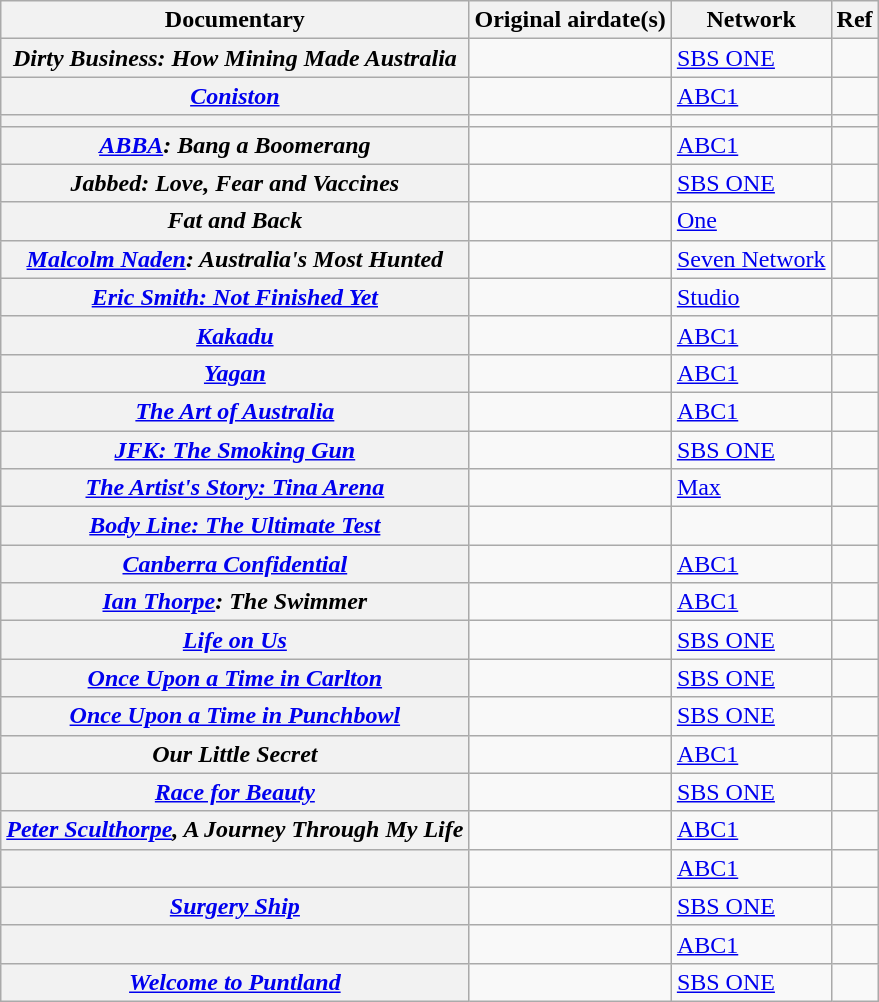<table class="wikitable plainrowheaders sortable" style="text-align:left">
<tr>
<th>Documentary</th>
<th>Original airdate(s)</th>
<th>Network</th>
<th class="unsortable">Ref</th>
</tr>
<tr>
<th scope="row"><em>Dirty Business: How Mining Made Australia</em></th>
<td align=center></td>
<td><a href='#'>SBS ONE</a></td>
<td align=center></td>
</tr>
<tr>
<th scope="row"><em><a href='#'>Coniston</a></em></th>
<td align=center></td>
<td><a href='#'>ABC1</a></td>
<td align=center></td>
</tr>
<tr>
<th scope="row"><em></em></th>
<td align=center></td>
<td></td>
<td align=center></td>
</tr>
<tr>
<th scope="row"><em><a href='#'>ABBA</a>: Bang a Boomerang</em></th>
<td align=center></td>
<td><a href='#'>ABC1</a></td>
<td align=center></td>
</tr>
<tr>
<th scope="row"><em>Jabbed: Love, Fear and Vaccines</em></th>
<td align=center></td>
<td><a href='#'>SBS ONE</a></td>
<td align=center></td>
</tr>
<tr>
<th scope="row"><em>Fat and Back</em></th>
<td align=center></td>
<td><a href='#'>One</a></td>
<td align=center></td>
</tr>
<tr>
<th scope="row"><em><a href='#'>Malcolm Naden</a>: Australia's Most Hunted</em></th>
<td align=center></td>
<td><a href='#'>Seven Network</a></td>
<td align=center></td>
</tr>
<tr>
<th scope="row"><em><a href='#'>Eric Smith: Not Finished Yet</a></em></th>
<td align=center></td>
<td><a href='#'>Studio</a></td>
<td align=center></td>
</tr>
<tr>
<th scope="row"><em><a href='#'>Kakadu</a></em></th>
<td align=center></td>
<td><a href='#'>ABC1</a></td>
<td align=center></td>
</tr>
<tr>
<th scope="row"><em><a href='#'>Yagan</a></em></th>
<td align=center></td>
<td><a href='#'>ABC1</a></td>
<td align=center></td>
</tr>
<tr>
<th scope="row"><em><a href='#'>The Art of Australia</a></em></th>
<td align=center></td>
<td><a href='#'>ABC1</a></td>
<td align=center></td>
</tr>
<tr>
<th scope="row"><em><a href='#'>JFK: The Smoking Gun</a></em></th>
<td align=center></td>
<td><a href='#'>SBS ONE</a></td>
<td align=center></td>
</tr>
<tr>
<th scope="row"><em><a href='#'>The Artist's Story: Tina Arena</a></em></th>
<td align=center></td>
<td><a href='#'>Max</a></td>
<td align=center></td>
</tr>
<tr>
<th scope="row"><em><a href='#'>Body Line: The Ultimate Test</a></em></th>
<td></td>
<td></td>
<td align=center></td>
</tr>
<tr>
<th scope="row"><em><a href='#'>Canberra Confidential</a></em></th>
<td></td>
<td><a href='#'>ABC1</a></td>
<td align=center></td>
</tr>
<tr>
<th scope="row"><em><a href='#'>Ian Thorpe</a>: The Swimmer</em></th>
<td></td>
<td><a href='#'>ABC1</a></td>
<td align=center></td>
</tr>
<tr>
<th scope="row"><em><a href='#'>Life on Us</a></em></th>
<td></td>
<td><a href='#'>SBS ONE</a></td>
<td align=center></td>
</tr>
<tr>
<th scope="row"><em><a href='#'>Once Upon a Time in Carlton</a></em></th>
<td></td>
<td><a href='#'>SBS ONE</a></td>
<td align=center></td>
</tr>
<tr>
<th scope="row"><em><a href='#'>Once Upon a Time in Punchbowl</a></em></th>
<td></td>
<td><a href='#'>SBS ONE</a></td>
<td align=center></td>
</tr>
<tr>
<th scope="row"><em>Our Little Secret</em></th>
<td></td>
<td><a href='#'>ABC1</a></td>
<td align=center></td>
</tr>
<tr>
<th scope="row"><em><a href='#'>Race for Beauty</a></em></th>
<td></td>
<td><a href='#'>SBS ONE</a></td>
<td align=center></td>
</tr>
<tr>
<th scope="row"><em><a href='#'>Peter Sculthorpe</a>, A Journey Through My Life</em></th>
<td></td>
<td><a href='#'>ABC1</a></td>
<td align=center></td>
</tr>
<tr>
<th scope="row"><em></em></th>
<td></td>
<td><a href='#'>ABC1</a></td>
<td align=center></td>
</tr>
<tr>
<th scope="row"><em><a href='#'>Surgery Ship</a></em></th>
<td></td>
<td><a href='#'>SBS ONE</a></td>
<td align=center></td>
</tr>
<tr>
<th scope="row"><em></em></th>
<td></td>
<td><a href='#'>ABC1</a></td>
<td align=center></td>
</tr>
<tr>
<th scope="row"><em><a href='#'>Welcome to Puntland</a></em></th>
<td></td>
<td><a href='#'>SBS ONE</a></td>
<td align=center></td>
</tr>
</table>
